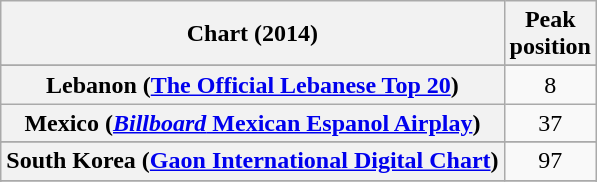<table class="wikitable sortable plainrowheaders" style="text-align:center;">
<tr>
<th scope="col">Chart (2014)</th>
<th scope="col">Peak<br>position</th>
</tr>
<tr>
</tr>
<tr>
</tr>
<tr>
</tr>
<tr>
</tr>
<tr>
</tr>
<tr>
</tr>
<tr>
<th scope="row">Lebanon (<a href='#'>The Official Lebanese Top 20</a>)</th>
<td>8</td>
</tr>
<tr>
<th scope="row">Mexico (<a href='#'><em>Billboard</em> Mexican Espanol Airplay</a>)</th>
<td>37</td>
</tr>
<tr>
</tr>
<tr>
</tr>
<tr>
<th scope="row">South Korea (<a href='#'>Gaon International Digital Chart</a>)</th>
<td style="text-align:center;">97</td>
</tr>
<tr>
</tr>
<tr>
</tr>
<tr>
</tr>
<tr>
</tr>
</table>
